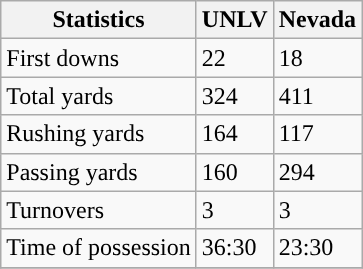<table class="wikitable">
<tr>
<th>Statistics</th>
<th>UNLV</th>
<th>Nevada</th>
</tr>
<tr>
<td>First downs</td>
<td>22</td>
<td>18</td>
</tr>
<tr>
<td>Total yards</td>
<td>324</td>
<td>411</td>
</tr>
<tr>
<td>Rushing yards</td>
<td>164</td>
<td>117</td>
</tr>
<tr>
<td>Passing yards</td>
<td>160</td>
<td>294</td>
</tr>
<tr>
<td>Turnovers</td>
<td>3</td>
<td>3</td>
</tr>
<tr>
<td>Time of possession</td>
<td>36:30</td>
<td>23:30</td>
</tr>
<tr>
</tr>
</table>
